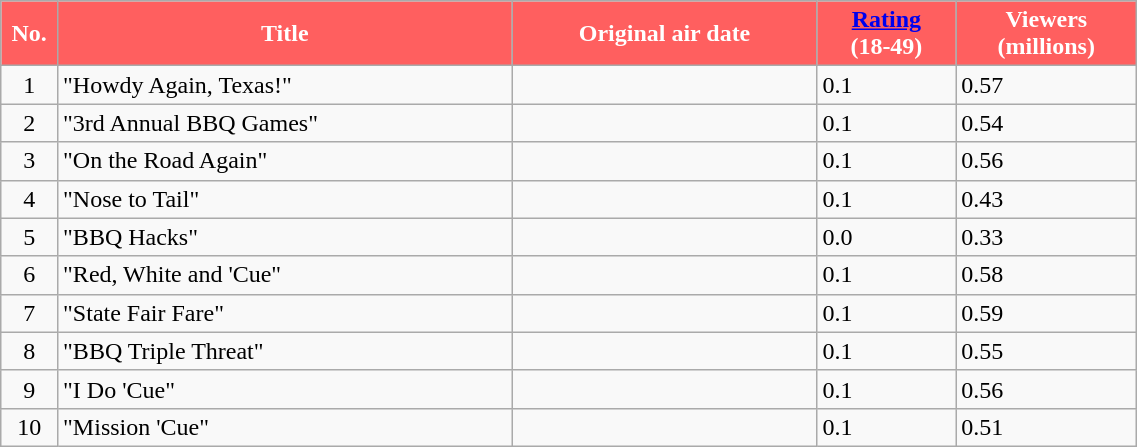<table class="wikitable plainrowheaders" style="width:60%;">
<tr>
<th style="background-color: #FF5F5F; color: #FFFFFF;" width=5%>No.</th>
<th style="background-color: #FF5F5F; color: #FFFFFF;" width=40%>Title</th>
<th style="background-color: #FF5F5F; color: #FFFFFF;">Original air date</th>
<th style="background-color: #FF5F5F; color: #FFFFFF;"><a href='#'>Rating</a><br>(18-49)</th>
<th style="background-color: #FF5F5F; color: #FFFFFF;">Viewers<br>(millions)</th>
</tr>
<tr>
<td align=center>1</td>
<td>"Howdy Again, Texas!"</td>
<td align=center></td>
<td>0.1</td>
<td>0.57</td>
</tr>
<tr>
<td align=center>2</td>
<td>"3rd Annual BBQ Games"</td>
<td align=center></td>
<td>0.1</td>
<td>0.54</td>
</tr>
<tr>
<td align=center>3</td>
<td>"On the Road Again"</td>
<td align=center></td>
<td>0.1</td>
<td>0.56</td>
</tr>
<tr>
<td align=center>4</td>
<td>"Nose to Tail"</td>
<td align=center></td>
<td>0.1</td>
<td>0.43</td>
</tr>
<tr>
<td align=center>5</td>
<td>"BBQ Hacks"</td>
<td align=center></td>
<td>0.0</td>
<td>0.33</td>
</tr>
<tr>
<td align=center>6</td>
<td>"Red, White and 'Cue"</td>
<td align=center></td>
<td>0.1</td>
<td>0.58</td>
</tr>
<tr>
<td align=center>7</td>
<td>"State Fair Fare"</td>
<td align=center></td>
<td>0.1</td>
<td>0.59</td>
</tr>
<tr>
<td align=center>8</td>
<td>"BBQ Triple Threat"</td>
<td align=center></td>
<td>0.1</td>
<td>0.55</td>
</tr>
<tr>
<td align=center>9</td>
<td>"I Do 'Cue"</td>
<td align=center></td>
<td>0.1</td>
<td>0.56</td>
</tr>
<tr>
<td align=center>10</td>
<td>"Mission 'Cue"</td>
<td align=center></td>
<td>0.1</td>
<td>0.51</td>
</tr>
</table>
